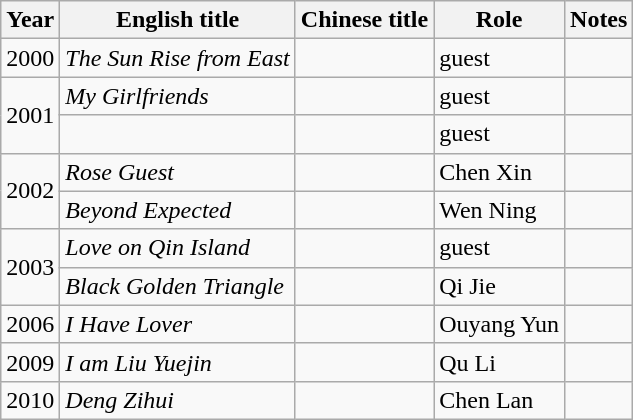<table class="wikitable">
<tr>
<th>Year</th>
<th>English title</th>
<th>Chinese title</th>
<th>Role</th>
<th>Notes</th>
</tr>
<tr>
<td>2000</td>
<td><em>The Sun Rise from East</em></td>
<td></td>
<td>guest</td>
<td></td>
</tr>
<tr>
<td rowspan="2">2001</td>
<td><em>My Girlfriends</em></td>
<td></td>
<td>guest</td>
<td></td>
</tr>
<tr>
<td></td>
<td></td>
<td>guest</td>
<td></td>
</tr>
<tr>
<td rowspan="2">2002</td>
<td><em>Rose Guest</em></td>
<td></td>
<td>Chen Xin</td>
<td></td>
</tr>
<tr>
<td><em>Beyond Expected</em></td>
<td></td>
<td>Wen Ning</td>
<td></td>
</tr>
<tr>
<td rowspan="2">2003</td>
<td><em>Love on Qin Island</em></td>
<td></td>
<td>guest</td>
<td></td>
</tr>
<tr>
<td><em>Black Golden Triangle</em></td>
<td></td>
<td>Qi Jie</td>
<td></td>
</tr>
<tr>
<td>2006</td>
<td><em>I Have Lover</em></td>
<td></td>
<td>Ouyang Yun</td>
<td></td>
</tr>
<tr>
<td>2009</td>
<td><em>I am Liu Yuejin</em></td>
<td></td>
<td>Qu Li</td>
<td></td>
</tr>
<tr>
<td>2010</td>
<td><em>Deng Zihui</em></td>
<td></td>
<td>Chen Lan</td>
<td></td>
</tr>
</table>
